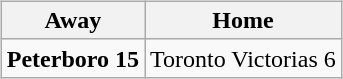<table cellspacing="10">
<tr>
<td valign="top"><br><table class="wikitable">
<tr>
<th>Away</th>
<th>Home</th>
</tr>
<tr>
<td><strong>Peterboro 15</strong></td>
<td>Toronto Victorias 6</td>
</tr>
</table>
</td>
</tr>
</table>
